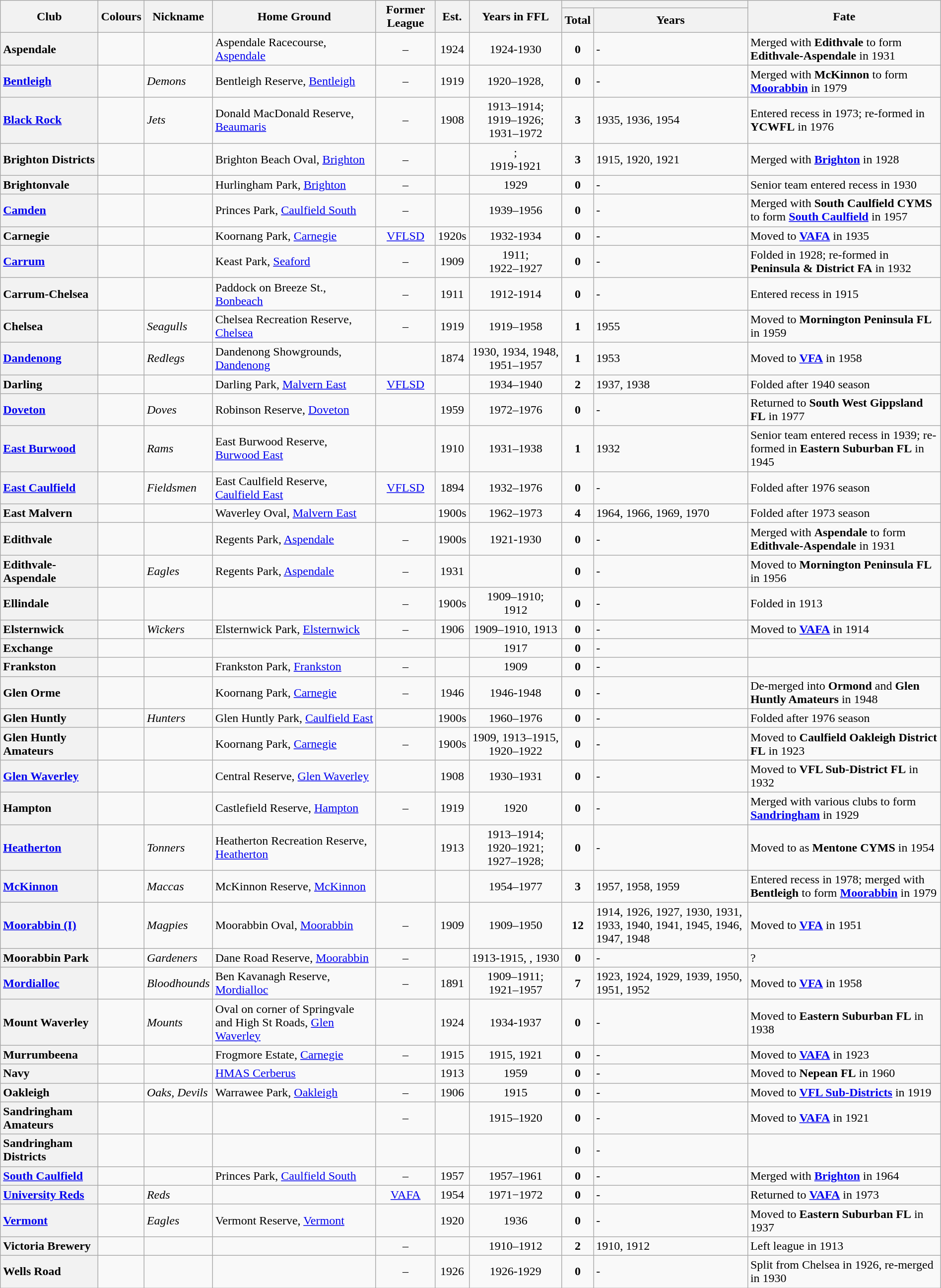<table class="wikitable sortable" style="text-align:center; width:100%">
<tr>
<th rowspan="2">Club</th>
<th rowspan="2">Colours</th>
<th rowspan="2">Nickname</th>
<th rowspan="2">Home Ground</th>
<th rowspan="2">Former League</th>
<th rowspan="2">Est.</th>
<th rowspan="2">Years in FFL</th>
<th colspan="2"></th>
<th rowspan="2">Fate</th>
</tr>
<tr>
<th>Total</th>
<th>Years</th>
</tr>
<tr>
<th style="text-align:left">Aspendale</th>
<td></td>
<td></td>
<td align="left">Aspendale Racecourse, <a href='#'>Aspendale</a></td>
<td>–</td>
<td>1924</td>
<td>1924-1930</td>
<td><strong>0</strong></td>
<td align="left">-</td>
<td align="left">Merged with <strong>Edithvale</strong> to form <strong>Edithvale-Aspendale</strong> in 1931</td>
</tr>
<tr>
<th style="text-align:left"><a href='#'>Bentleigh</a></th>
<td></td>
<td align="left"><em>Demons</em></td>
<td align="left">Bentleigh Reserve, <a href='#'>Bentleigh</a></td>
<td>–</td>
<td>1919</td>
<td align="center">1920–1928, </td>
<td><strong>0</strong></td>
<td align="left">-</td>
<td align="left">Merged with <strong>McKinnon</strong> to form <a href='#'><strong>Moorabbin</strong></a> in 1979</td>
</tr>
<tr>
<th style="text-align:left"><a href='#'>Black Rock</a></th>
<td></td>
<td align="left"><em>Jets</em></td>
<td align="left">Donald MacDonald Reserve, <a href='#'>Beaumaris</a></td>
<td>–</td>
<td>1908</td>
<td align="center">1913–1914; 1919–1926; <br> 1931–1972</td>
<td><strong>3</strong></td>
<td align="left">1935, 1936, 1954</td>
<td align="left">Entered recess in 1973; re-formed in <strong>YCWFL</strong> in 1976</td>
</tr>
<tr>
<th style="text-align:left">Brighton Districts</th>
<td></td>
<td></td>
<td align="left">Brighton Beach Oval, <a href='#'>Brighton</a></td>
<td>–</td>
<td></td>
<td align="center">; <br> 1919-1921</td>
<td><strong>3</strong></td>
<td align="left">1915, 1920, 1921</td>
<td align="left">Merged with <strong><a href='#'>Brighton</a></strong> in 1928</td>
</tr>
<tr>
<th style="text-align:left">Brightonvale</th>
<td></td>
<td></td>
<td align="left">Hurlingham Park, <a href='#'>Brighton</a></td>
<td>–</td>
<td></td>
<td>1929</td>
<td><strong>0</strong></td>
<td align="left">-</td>
<td align="left">Senior team entered recess in 1930</td>
</tr>
<tr>
<th style="text-align:left"><a href='#'>Camden</a></th>
<td></td>
<td></td>
<td align="left">Princes Park, <a href='#'>Caulfield South</a></td>
<td>–</td>
<td></td>
<td align="center">1939–1956</td>
<td><strong>0</strong></td>
<td align="left">-</td>
<td align="left">Merged with <strong>South Caulfield CYMS</strong> to form <strong><a href='#'>South Caulfield</a></strong> in 1957</td>
</tr>
<tr>
<th style="text-align:left">Carnegie</th>
<td></td>
<td align="left"></td>
<td align="left">Koornang Park, <a href='#'>Carnegie</a></td>
<td><a href='#'>VFLSD</a></td>
<td>1920s</td>
<td>1932-1934</td>
<td><strong>0</strong></td>
<td align="left">-</td>
<td align="left">Moved to <a href='#'><strong>VAFA</strong></a> in 1935</td>
</tr>
<tr>
<th style="text-align:left"><a href='#'>Carrum</a></th>
<td></td>
<td></td>
<td align="left">Keast Park, <a href='#'>Seaford</a></td>
<td>–</td>
<td>1909</td>
<td align="center">1911; <br> 1922–1927</td>
<td><strong>0</strong></td>
<td align="left">-</td>
<td align="left">Folded in 1928; re-formed in <strong>Peninsula & District FA</strong> in 1932</td>
</tr>
<tr>
<th style="text-align:left">Carrum-Chelsea</th>
<td></td>
<td></td>
<td align="left">Paddock on Breeze St., <a href='#'>Bonbeach</a></td>
<td>–</td>
<td>1911</td>
<td>1912-1914</td>
<td><strong>0</strong></td>
<td align="left">-</td>
<td align="left">Entered recess in 1915</td>
</tr>
<tr>
<th style="text-align:left">Chelsea</th>
<td></td>
<td align="left"><em>Seagulls</em></td>
<td align="left">Chelsea Recreation Reserve, <a href='#'>Chelsea</a></td>
<td>–</td>
<td>1919</td>
<td align="center">1919–1958</td>
<td><strong>1</strong></td>
<td align="left">1955</td>
<td align="left">Moved to <strong>Mornington Peninsula FL</strong> in 1959</td>
</tr>
<tr>
<th style="text-align:left"><a href='#'>Dandenong</a></th>
<td></td>
<td align="left"><em>Redlegs</em></td>
<td align="left">Dandenong Showgrounds, <a href='#'>Dandenong</a></td>
<td></td>
<td>1874</td>
<td align="center">1930, 1934, 1948, 1951–1957</td>
<td><strong>1</strong></td>
<td align="left">1953</td>
<td align="left">Moved to <a href='#'><strong>VFA</strong></a> in 1958</td>
</tr>
<tr>
<th style="text-align:left">Darling</th>
<td></td>
<td></td>
<td align="left">Darling Park, <a href='#'>Malvern East</a></td>
<td><a href='#'>VFLSD</a></td>
<td></td>
<td align="center">1934–1940</td>
<td><strong>2</strong></td>
<td align="left">1937, 1938</td>
<td align="left">Folded after 1940 season</td>
</tr>
<tr>
<th style="text-align:left"><a href='#'>Doveton</a></th>
<td></td>
<td align="left"><em>Doves</em></td>
<td align="left">Robinson Reserve, <a href='#'>Doveton</a></td>
<td></td>
<td>1959</td>
<td align="center">1972–1976</td>
<td><strong>0</strong></td>
<td align="left">-</td>
<td align="left">Returned to <strong>South West Gippsland FL</strong> in 1977</td>
</tr>
<tr>
<th style="text-align:left"><a href='#'>East Burwood</a></th>
<td></td>
<td align="left"><em>Rams</em></td>
<td align="left">East Burwood Reserve, <a href='#'>Burwood East</a></td>
<td></td>
<td>1910</td>
<td align="center">1931–1938</td>
<td><strong>1</strong></td>
<td align="left">1932</td>
<td align="left">Senior team entered recess in 1939; re-formed in <strong>Eastern Suburban FL</strong> in 1945</td>
</tr>
<tr>
<th style="text-align:left"><a href='#'>East Caulfield</a></th>
<td></td>
<td align="left"><em>Fieldsmen</em></td>
<td align="left">East Caulfield Reserve, <a href='#'>Caulfield East</a></td>
<td><a href='#'>VFLSD</a></td>
<td>1894</td>
<td align="center">1932–1976</td>
<td><strong>0</strong></td>
<td align="left">-</td>
<td align="left">Folded after 1976 season</td>
</tr>
<tr>
<th style="text-align:left">East Malvern</th>
<td></td>
<td></td>
<td align="left">Waverley Oval, <a href='#'>Malvern East</a></td>
<td></td>
<td>1900s</td>
<td align="center">1962–1973</td>
<td><strong>4</strong></td>
<td align="left">1964, 1966, 1969, 1970</td>
<td align="left">Folded after 1973 season</td>
</tr>
<tr>
<th style="text-align:left">Edithvale</th>
<td></td>
<td></td>
<td align="left">Regents Park, <a href='#'>Aspendale</a></td>
<td>–</td>
<td>1900s</td>
<td>1921-1930</td>
<td><strong>0</strong></td>
<td align="left">-</td>
<td align="left">Merged with <strong>Aspendale</strong> to form <strong>Edithvale-Aspendale</strong> in 1931</td>
</tr>
<tr>
<th style="text-align:left">Edithvale-Aspendale</th>
<td></td>
<td align="left"><em>Eagles</em></td>
<td align="left">Regents Park, <a href='#'>Aspendale</a></td>
<td>–</td>
<td>1931</td>
<td></td>
<td><strong>0</strong></td>
<td align="left">-</td>
<td align="left">Moved to <strong>Mornington Peninsula FL</strong> in 1956</td>
</tr>
<tr>
<th style="text-align:left">Ellindale</th>
<td></td>
<td></td>
<td></td>
<td>–</td>
<td>1900s</td>
<td align="center">1909–1910; <br> 1912</td>
<td><strong>0</strong></td>
<td align="left">-</td>
<td align="left">Folded in 1913</td>
</tr>
<tr>
<th style="text-align:left">Elsternwick</th>
<td></td>
<td align="left"><em>Wickers</em></td>
<td align="left">Elsternwick Park, <a href='#'>Elsternwick</a></td>
<td>–</td>
<td>1906</td>
<td align="center">1909–1910, 1913</td>
<td><strong>0</strong></td>
<td align="left">-</td>
<td align="left">Moved to <a href='#'><strong>VAFA</strong></a> in 1914</td>
</tr>
<tr>
<th style="text-align:left">Exchange</th>
<td></td>
<td></td>
<td></td>
<td></td>
<td></td>
<td align="center">1917</td>
<td><strong>0</strong></td>
<td align="left">-</td>
<td align="left"></td>
</tr>
<tr>
<th style="text-align:left">Frankston</th>
<td></td>
<td></td>
<td align="left">Frankston Park, <a href='#'>Frankston</a></td>
<td>–</td>
<td></td>
<td>1909</td>
<td><strong>0</strong></td>
<td align="left">-</td>
<td></td>
</tr>
<tr>
<th style="text-align:left">Glen Orme</th>
<td></td>
<td></td>
<td align="left">Koornang Park, <a href='#'>Carnegie</a></td>
<td>–</td>
<td>1946</td>
<td align="center">1946-1948</td>
<td><strong>0</strong></td>
<td align="left">-</td>
<td align="left">De-merged into <strong>Ormond</strong> and <strong>Glen Huntly Amateurs</strong> in 1948</td>
</tr>
<tr>
<th style="text-align:left">Glen Huntly</th>
<td></td>
<td align="left"><em>Hunters</em></td>
<td align="left">Glen Huntly Park, <a href='#'>Caulfield East</a></td>
<td></td>
<td>1900s</td>
<td align="center">1960–1976</td>
<td><strong>0</strong></td>
<td align="left">-</td>
<td align="left">Folded after 1976 season</td>
</tr>
<tr>
<th style="text-align:left">Glen Huntly Amateurs</th>
<td></td>
<td></td>
<td align="left">Koornang Park, <a href='#'>Carnegie</a></td>
<td>–</td>
<td>1900s</td>
<td>1909, 1913–1915, 1920–1922</td>
<td><strong>0</strong></td>
<td align="left">-</td>
<td align="left">Moved to <strong>Caulfield Oakleigh District FL</strong> in 1923</td>
</tr>
<tr>
<th style="text-align:left"><a href='#'>Glen Waverley</a></th>
<td></td>
<td></td>
<td align="left">Central Reserve, <a href='#'>Glen Waverley</a></td>
<td></td>
<td>1908</td>
<td align="center">1930–1931</td>
<td><strong>0</strong></td>
<td align="left">-</td>
<td align="left">Moved to <strong>VFL Sub-District FL</strong> in 1932</td>
</tr>
<tr>
<th style="text-align:left">Hampton</th>
<td></td>
<td></td>
<td align="left">Castlefield Reserve, <a href='#'>Hampton</a></td>
<td>–</td>
<td>1919</td>
<td align="center">1920</td>
<td><strong>0</strong></td>
<td align="left">-</td>
<td align="left">Merged with various clubs to form <strong><a href='#'>Sandringham</a></strong> in 1929</td>
</tr>
<tr>
<th style="text-align:left"><a href='#'>Heatherton</a></th>
<td></td>
<td align="left"><em>Tonners</em></td>
<td align="left">Heatherton Recreation Reserve, <a href='#'>Heatherton</a></td>
<td></td>
<td>1913</td>
<td align="center">1913–1914; 1920–1921; <br> 1927–1928; </td>
<td><strong>0</strong></td>
<td align="left">-</td>
<td align="left">Moved to <strong></strong> as <strong>Mentone CYMS</strong> in 1954</td>
</tr>
<tr>
<th style="text-align:left"><a href='#'>McKinnon</a></th>
<td></td>
<td align="left"><em>Maccas</em></td>
<td align="left">McKinnon Reserve, <a href='#'>McKinnon</a></td>
<td></td>
<td></td>
<td align="center">1954–1977</td>
<td><strong>3</strong></td>
<td align="left">1957, 1958, 1959</td>
<td align="left">Entered recess in 1978; merged with <strong>Bentleigh</strong> to form <a href='#'><strong>Moorabbin</strong></a> in 1979</td>
</tr>
<tr>
<th style="text-align:left"><a href='#'>Moorabbin (I)</a></th>
<td></td>
<td align="left"><em>Magpies</em></td>
<td align="left">Moorabbin Oval, <a href='#'>Moorabbin</a></td>
<td>–</td>
<td>1909</td>
<td align="center">1909–1950</td>
<td><strong>12</strong></td>
<td align="left">1914, 1926, 1927, 1930, 1931, 1933, 1940, 1941, 1945, 1946, 1947, 1948</td>
<td align="left">Moved to <strong><a href='#'>VFA</a></strong> in 1951</td>
</tr>
<tr>
<th style="text-align:left">Moorabbin Park</th>
<td></td>
<td align="left"><em>Gardeners</em></td>
<td align="left">Dane Road Reserve, <a href='#'>Moorabbin</a></td>
<td>–</td>
<td></td>
<td align="center">1913-1915, , 1930</td>
<td><strong>0</strong></td>
<td align="left">-</td>
<td align="left">?</td>
</tr>
<tr>
<th style="text-align:left"><a href='#'>Mordialloc</a></th>
<td></td>
<td align="left"><em>Bloodhounds</em></td>
<td align="left">Ben Kavanagh Reserve, <a href='#'>Mordialloc</a></td>
<td>–</td>
<td>1891</td>
<td align="center">1909–1911; <br> 1921–1957</td>
<td><strong>7</strong></td>
<td align="left">1923, 1924, 1929, 1939, 1950, 1951, 1952</td>
<td align="left">Moved to <strong><a href='#'>VFA</a></strong> in 1958</td>
</tr>
<tr>
<th style="text-align:left">Mount Waverley</th>
<td></td>
<td align="left"><em>Mounts</em></td>
<td align="left">Oval on corner of Springvale and High St Roads, <a href='#'>Glen Waverley</a></td>
<td></td>
<td>1924</td>
<td>1934-1937</td>
<td><strong>0</strong></td>
<td align="left">-</td>
<td align="left">Moved to <strong>Eastern Suburban FL</strong> in 1938</td>
</tr>
<tr>
<th style="text-align:left">Murrumbeena</th>
<td></td>
<td></td>
<td align="left">Frogmore Estate, <a href='#'>Carnegie</a></td>
<td>–</td>
<td>1915</td>
<td>1915, 1921</td>
<td><strong>0</strong></td>
<td align="left">-</td>
<td align="left">Moved to <a href='#'><strong>VAFA</strong></a> in 1923</td>
</tr>
<tr>
<th style="text-align:left">Navy</th>
<td></td>
<td></td>
<td align="left"><a href='#'>HMAS Cerberus</a></td>
<td></td>
<td>1913</td>
<td>1959</td>
<td><strong>0</strong></td>
<td align="left">-</td>
<td align="left">Moved to <strong>Nepean FL</strong> in 1960</td>
</tr>
<tr>
<th style="text-align:left">Oakleigh</th>
<td></td>
<td align="left"><em>Oaks, Devils</em></td>
<td align="left">Warrawee Park, <a href='#'>Oakleigh</a></td>
<td>–</td>
<td>1906</td>
<td>1915</td>
<td><strong>0</strong></td>
<td align="left">-</td>
<td align="left">Moved to <strong><a href='#'>VFL Sub-Districts</a></strong> in 1919</td>
</tr>
<tr>
<th style="text-align:left">Sandringham Amateurs</th>
<td></td>
<td></td>
<td></td>
<td>–</td>
<td></td>
<td>1915–1920</td>
<td><strong>0</strong></td>
<td align="left">-</td>
<td align="left">Moved to <a href='#'><strong>VAFA</strong></a> in 1921</td>
</tr>
<tr>
<th style="text-align:left">Sandringham Districts</th>
<td></td>
<td></td>
<td></td>
<td></td>
<td></td>
<td></td>
<td><strong>0</strong></td>
<td align="left">-</td>
<td></td>
</tr>
<tr>
<th style="text-align:left"><a href='#'>South Caulfield</a></th>
<td></td>
<td></td>
<td align="left">Princes Park, <a href='#'>Caulfield South</a></td>
<td>–</td>
<td>1957</td>
<td align="center">1957–1961</td>
<td><strong>0</strong></td>
<td align="left">-</td>
<td align="left">Merged with <strong><a href='#'>Brighton</a></strong> in 1964</td>
</tr>
<tr>
<th style="text-align:left"><a href='#'>University Reds</a></th>
<td></td>
<td align="left"><em>Reds</em></td>
<td></td>
<td><a href='#'>VAFA</a></td>
<td>1954</td>
<td align="center">1971−1972</td>
<td><strong>0</strong></td>
<td align="left">-</td>
<td align="left">Returned to <a href='#'><strong>VAFA</strong></a> in 1973</td>
</tr>
<tr>
<th style="text-align:left"><a href='#'>Vermont</a></th>
<td></td>
<td align="left"><em>Eagles</em></td>
<td align="left">Vermont Reserve, <a href='#'>Vermont</a></td>
<td></td>
<td>1920</td>
<td align="center">1936</td>
<td><strong>0</strong></td>
<td align="left">-</td>
<td align="left">Moved to <strong>Eastern Suburban FL</strong> in 1937</td>
</tr>
<tr>
<th style="text-align:left">Victoria Brewery</th>
<td></td>
<td></td>
<td></td>
<td>–</td>
<td></td>
<td align="center">1910–1912</td>
<td><strong>2</strong></td>
<td align="left">1910, 1912</td>
<td align="left">Left league in 1913</td>
</tr>
<tr>
<th style="text-align:left">Wells Road</th>
<td></td>
<td></td>
<td></td>
<td>–</td>
<td>1926</td>
<td>1926-1929</td>
<td><strong>0</strong></td>
<td align="left">-</td>
<td align="left">Split from Chelsea in 1926, re-merged in 1930</td>
</tr>
</table>
